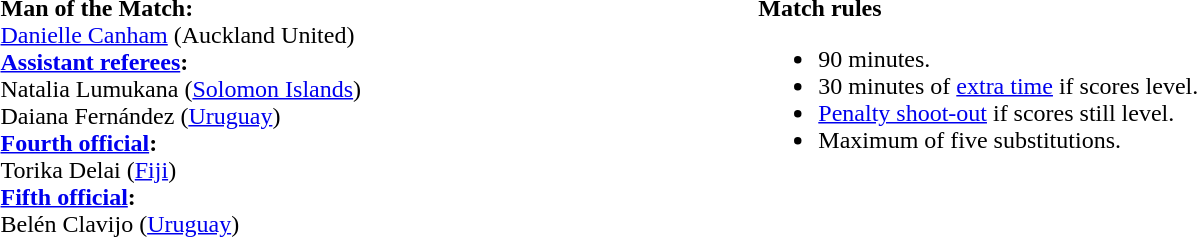<table style="width:100%">
<tr>
<td><br><strong>Man of the Match:</strong>
<br><a href='#'>Danielle Canham</a> (Auckland United)<br><strong><a href='#'>Assistant referees</a>:</strong>
<br>Natalia Lumukana (<a href='#'>Solomon Islands</a>)
<br>Daiana Fernández (<a href='#'>Uruguay</a>)
<br><strong><a href='#'>Fourth official</a>:</strong>
<br>Torika Delai (<a href='#'>Fiji</a>)
<br><strong><a href='#'>Fifth official</a>:</strong>
<br>Belén Clavijo (<a href='#'>Uruguay</a>)</td>
<td style="width:60%; vertical-align:top;"><br><strong>Match rules</strong><ul><li>90 minutes.</li><li>30 minutes of <a href='#'>extra time</a> if scores level.</li><li><a href='#'>Penalty shoot-out</a> if scores still level.</li><li>Maximum of five substitutions.</li></ul></td>
</tr>
</table>
